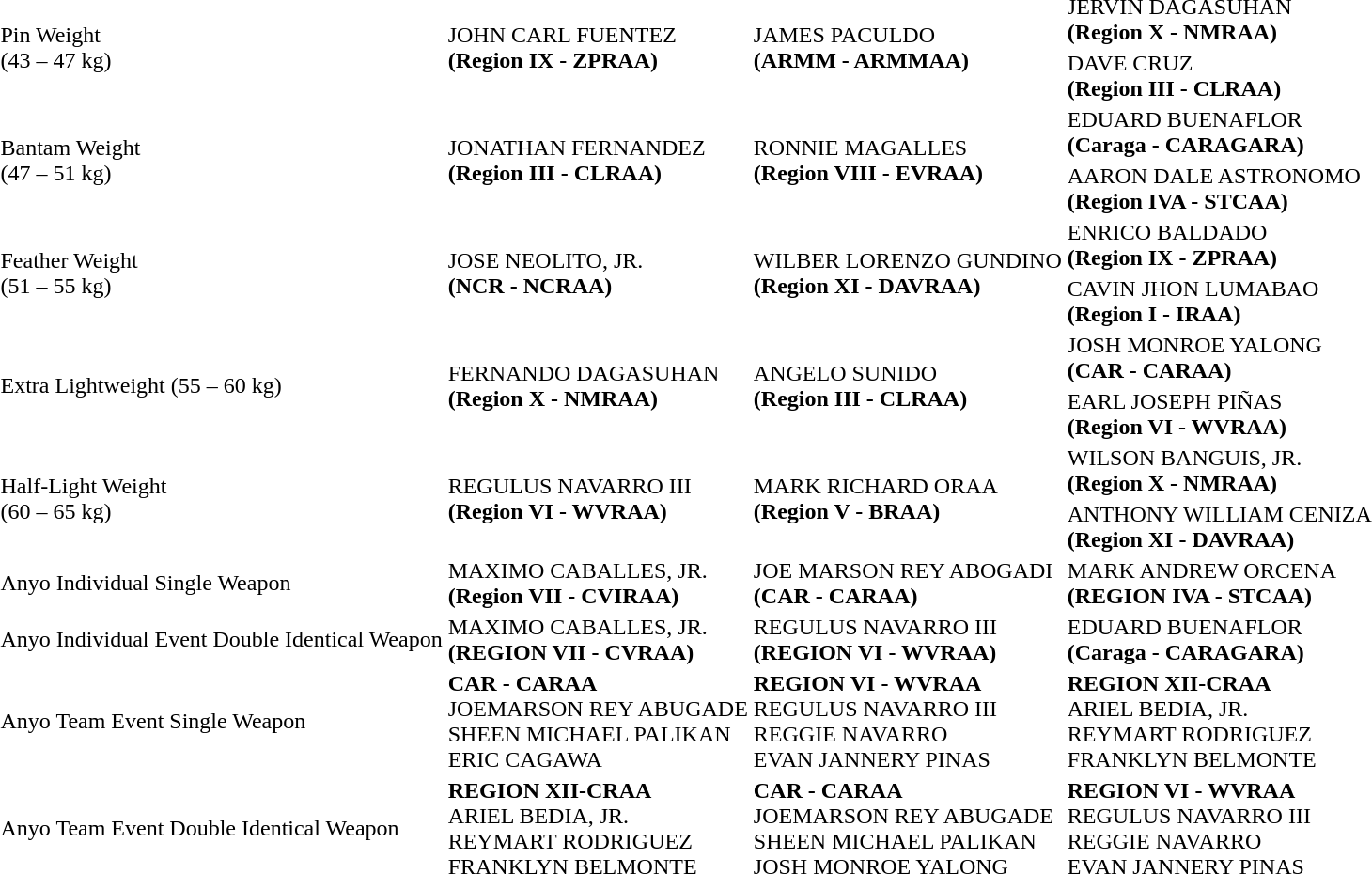<table>
<tr>
<td rowspan=2>Pin Weight <br> (43 – 47 kg)</td>
<td rowspan=2>JOHN CARL FUENTEZ <br> <strong>(Region IX - ZPRAA)</strong></td>
<td rowspan=2>JAMES PACULDO <br><strong>(ARMM - ARMMAA)</strong></td>
<td>JERVIN DAGASUHAN <br><strong>(Region X - NMRAA)</strong></td>
</tr>
<tr>
<td>DAVE CRUZ <br><strong>(Region III - CLRAA)</strong></td>
</tr>
<tr>
<td rowspan=2>Bantam Weight <br> (47 – 51 kg)</td>
<td rowspan=2>JONATHAN FERNANDEZ <br> <strong>(Region III - CLRAA)</strong></td>
<td rowspan=2>RONNIE MAGALLES <br> <strong>(Region VIII - EVRAA)</strong></td>
<td>EDUARD BUENAFLOR <br> <strong>(Caraga - CARAGARA)</strong></td>
</tr>
<tr>
<td>AARON DALE ASTRONOMO <br> <strong>(Region IVA - STCAA)</strong></td>
</tr>
<tr>
<td rowspan=2>Feather Weight <br> (51 – 55 kg)</td>
<td rowspan=2>JOSE NEOLITO, JR. <br> <strong>(NCR - NCRAA)</strong></td>
<td rowspan=2>WILBER LORENZO GUNDINO <br><strong>(Region XI - DAVRAA)</strong></td>
<td>ENRICO BALDADO <br><strong>(Region IX - ZPRAA)</strong></td>
</tr>
<tr>
<td>CAVIN JHON LUMABAO <br> <strong>(Region I - IRAA)</strong></td>
</tr>
<tr>
<td rowspan=2>Extra Lightweight (55 – 60 kg)</td>
<td rowspan=2>FERNANDO DAGASUHAN <br><strong>(Region X - NMRAA)</strong></td>
<td rowspan=2>ANGELO SUNIDO <br><strong>(Region III - CLRAA)</strong></td>
<td>JOSH MONROE YALONG<br> <strong>(CAR - CARAA)</strong></td>
</tr>
<tr>
<td>EARL JOSEPH PIÑAS <br><strong>(Region VI - WVRAA)</strong></td>
</tr>
<tr>
<td rowspan=2>Half-Light Weight <br> (60 – 65 kg)</td>
<td rowspan=2>REGULUS NAVARRO III <br><strong>(Region VI - WVRAA)</strong></td>
<td rowspan=2>MARK RICHARD ORAA <br><strong>(Region V - BRAA)</strong></td>
<td>WILSON BANGUIS, JR.<br> <strong>(Region X - NMRAA)</strong></td>
</tr>
<tr>
<td>ANTHONY WILLIAM CENIZA <br><strong>(Region XI - DAVRAA)</strong></td>
</tr>
<tr>
<td rowspan=1>Anyo Individual Single Weapon</td>
<td rowspan=1>MAXIMO CABALLES, JR. <br><strong>(Region VII - CVIRAA)</strong></td>
<td rowspan=1>JOE MARSON REY ABOGADI <br><strong>(CAR - CARAA)</strong></td>
<td>MARK ANDREW ORCENA <br><strong>(REGION IVA - STCAA)</strong></td>
</tr>
<tr>
<td rowspan=1>Anyo Individual Event Double Identical Weapon</td>
<td rowspan=1>MAXIMO CABALLES, JR. <br> <strong>(REGION VII - CVRAA)</strong></td>
<td rowspan=1>REGULUS NAVARRO III <br> <strong>(REGION VI - WVRAA)</strong></td>
<td>EDUARD BUENAFLOR <br> <strong>(Caraga - CARAGARA)</strong></td>
</tr>
<tr>
<td rowspan=1>Anyo Team Event Single Weapon</td>
<td rowspan=1><strong>CAR - CARAA</strong> <br> JOEMARSON REY ABUGADE <br> SHEEN MICHAEL PALIKAN <br>ERIC CAGAWA</td>
<td rowspan=1><strong>REGION VI - WVRAA </strong><br> REGULUS NAVARRO III <br> REGGIE NAVARRO <br> EVAN JANNERY PINAS</td>
<td><strong>REGION XII-CRAA</strong><br> ARIEL BEDIA, JR. <br> REYMART RODRIGUEZ <br> FRANKLYN BELMONTE</td>
</tr>
<tr>
<td rowspan=1>Anyo Team Event Double Identical Weapon</td>
<td rowspan=1><strong>REGION XII-CRAA</strong><br> ARIEL BEDIA, JR. <br> REYMART RODRIGUEZ <br> FRANKLYN BELMONTE</td>
<td rowspan=1><strong>CAR - CARAA</strong> <br> JOEMARSON REY ABUGADE <br> SHEEN MICHAEL PALIKAN <br>JOSH MONROE YALONG</td>
<td><strong>REGION VI - WVRAA</strong> <br> REGULUS NAVARRO III <br> REGGIE NAVARRO <br> EVAN JANNERY PINAS</td>
</tr>
</table>
